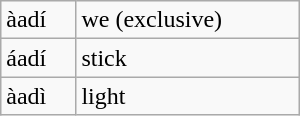<table class="wikitable" style="text-align: left; width: 200px;">
<tr>
<td>àadí</td>
<td>we (exclusive)</td>
</tr>
<tr>
<td>áadí</td>
<td>stick</td>
</tr>
<tr>
<td>àadì</td>
<td>light</td>
</tr>
</table>
